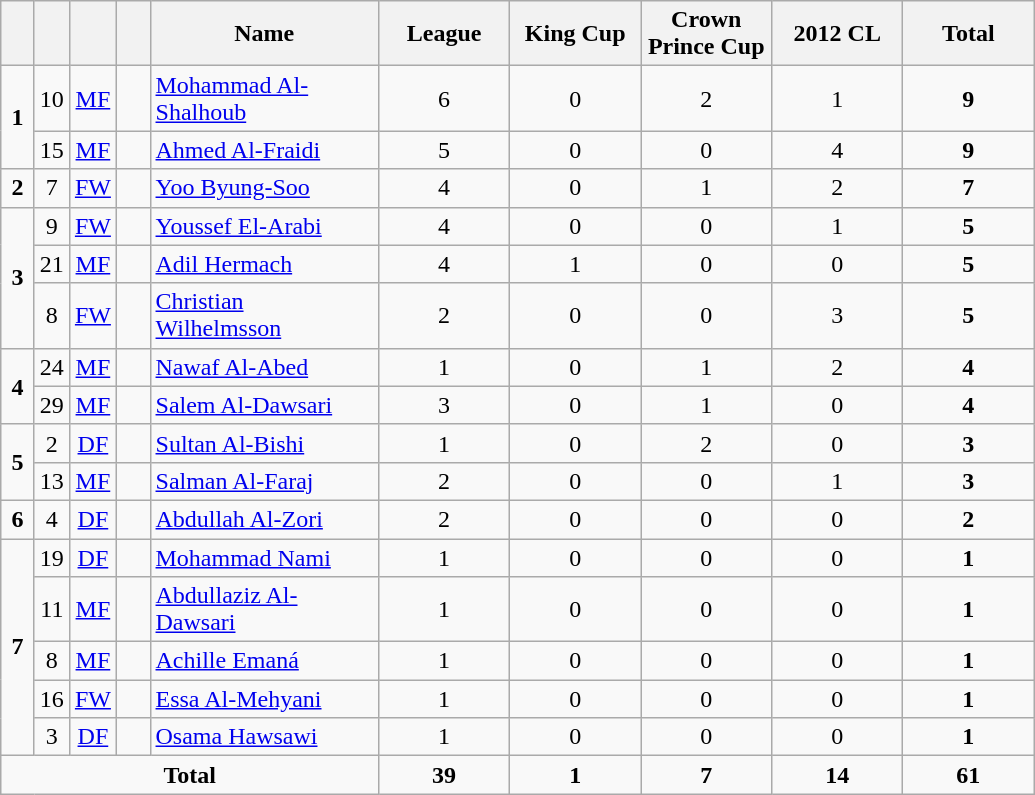<table class="wikitable" style="text-align:center">
<tr>
<th width=15></th>
<th width=15></th>
<th width=15></th>
<th width=15></th>
<th width=145>Name</th>
<th width=80><strong>League</strong></th>
<th width=80><strong>King Cup</strong></th>
<th width=80><strong>Crown Prince Cup</strong></th>
<th width=80><strong>2012 CL</strong></th>
<th width=80><strong>Total</strong></th>
</tr>
<tr>
<td rowspan=2><strong>1</strong></td>
<td>10</td>
<td><a href='#'>MF</a></td>
<td></td>
<td align=left><a href='#'>Mohammad Al-Shalhoub</a></td>
<td>6</td>
<td>0</td>
<td>2</td>
<td>1</td>
<td><strong>9</strong></td>
</tr>
<tr>
<td>15</td>
<td><a href='#'>MF</a></td>
<td></td>
<td align=left><a href='#'>Ahmed Al-Fraidi</a></td>
<td>5</td>
<td>0</td>
<td>0</td>
<td>4</td>
<td><strong>9</strong></td>
</tr>
<tr>
<td><strong>2</strong></td>
<td>7</td>
<td><a href='#'>FW</a></td>
<td></td>
<td align=left><a href='#'>Yoo Byung-Soo</a></td>
<td>4</td>
<td>0</td>
<td>1</td>
<td>2</td>
<td><strong>7</strong></td>
</tr>
<tr>
<td rowspan=3><strong>3</strong></td>
<td>9</td>
<td><a href='#'>FW</a></td>
<td></td>
<td align=left><a href='#'>Youssef El-Arabi</a></td>
<td>4</td>
<td>0</td>
<td>0</td>
<td>1</td>
<td><strong>5</strong></td>
</tr>
<tr>
<td>21</td>
<td><a href='#'>MF</a></td>
<td></td>
<td align=left><a href='#'>Adil Hermach</a></td>
<td>4</td>
<td>1</td>
<td>0</td>
<td>0</td>
<td><strong>5</strong></td>
</tr>
<tr>
<td>8</td>
<td><a href='#'>FW</a></td>
<td></td>
<td align=left><a href='#'>Christian Wilhelmsson</a></td>
<td>2</td>
<td>0</td>
<td>0</td>
<td>3</td>
<td><strong>5</strong></td>
</tr>
<tr>
<td rowspan=2><strong>4</strong></td>
<td>24</td>
<td><a href='#'>MF</a></td>
<td></td>
<td align=left><a href='#'>Nawaf Al-Abed</a></td>
<td>1</td>
<td>0</td>
<td>1</td>
<td>2</td>
<td><strong>4</strong></td>
</tr>
<tr>
<td>29</td>
<td><a href='#'>MF</a></td>
<td></td>
<td align=left><a href='#'>Salem Al-Dawsari</a></td>
<td>3</td>
<td>0</td>
<td>1</td>
<td>0</td>
<td><strong>4</strong></td>
</tr>
<tr>
<td rowspan=2><strong>5</strong></td>
<td>2</td>
<td><a href='#'>DF</a></td>
<td></td>
<td align=left><a href='#'>Sultan Al-Bishi</a></td>
<td>1</td>
<td>0</td>
<td>2</td>
<td>0</td>
<td><strong>3</strong></td>
</tr>
<tr>
<td>13</td>
<td><a href='#'>MF</a></td>
<td></td>
<td align=left><a href='#'>Salman Al-Faraj</a></td>
<td>2</td>
<td>0</td>
<td>0</td>
<td>1</td>
<td><strong>3</strong></td>
</tr>
<tr>
<td><strong>6</strong></td>
<td>4</td>
<td><a href='#'>DF</a></td>
<td></td>
<td align=left><a href='#'>Abdullah Al-Zori</a></td>
<td>2</td>
<td>0</td>
<td>0</td>
<td>0</td>
<td><strong>2</strong></td>
</tr>
<tr>
<td rowspan=5><strong>7</strong></td>
<td>19</td>
<td><a href='#'>DF</a></td>
<td></td>
<td align=left><a href='#'>Mohammad Nami</a></td>
<td>1</td>
<td>0</td>
<td>0</td>
<td>0</td>
<td><strong>1</strong></td>
</tr>
<tr>
<td>11</td>
<td><a href='#'>MF</a></td>
<td></td>
<td align=left><a href='#'>Abdullaziz Al-Dawsari</a></td>
<td>1</td>
<td>0</td>
<td>0</td>
<td>0</td>
<td><strong>1</strong></td>
</tr>
<tr>
<td>8</td>
<td><a href='#'>MF</a></td>
<td></td>
<td align=left><a href='#'>Achille Emaná</a></td>
<td>1</td>
<td>0</td>
<td>0</td>
<td>0</td>
<td><strong>1</strong></td>
</tr>
<tr>
<td>16</td>
<td><a href='#'>FW</a></td>
<td></td>
<td align=left><a href='#'>Essa Al-Mehyani</a></td>
<td>1</td>
<td>0</td>
<td>0</td>
<td>0</td>
<td><strong>1</strong></td>
</tr>
<tr>
<td>3</td>
<td><a href='#'>DF</a></td>
<td></td>
<td align=left><a href='#'>Osama Hawsawi</a></td>
<td>1</td>
<td>0</td>
<td>0</td>
<td>0</td>
<td><strong>1</strong></td>
</tr>
<tr>
<td colspan=5><strong>Total</strong></td>
<td><strong>39</strong></td>
<td><strong>1</strong></td>
<td><strong>7</strong></td>
<td><strong>14</strong></td>
<td><strong>61</strong></td>
</tr>
</table>
